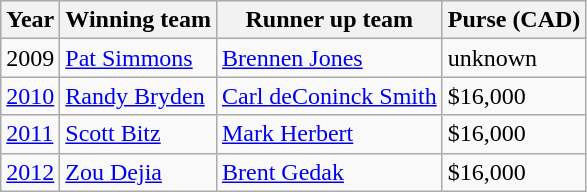<table class="wikitable">
<tr>
<th>Year</th>
<th>Winning team</th>
<th>Runner up team</th>
<th>Purse (CAD)</th>
</tr>
<tr>
<td>2009</td>
<td> <a href='#'>Pat Simmons</a></td>
<td> <a href='#'>Brennen Jones</a></td>
<td>unknown</td>
</tr>
<tr>
<td><a href='#'>2010</a></td>
<td> <a href='#'>Randy Bryden</a></td>
<td> <a href='#'>Carl deConinck Smith</a></td>
<td>$16,000</td>
</tr>
<tr>
<td><a href='#'>2011</a></td>
<td> <a href='#'>Scott Bitz</a></td>
<td> <a href='#'>Mark Herbert</a></td>
<td>$16,000</td>
</tr>
<tr>
<td><a href='#'>2012</a></td>
<td> <a href='#'>Zou Dejia</a></td>
<td> <a href='#'>Brent Gedak</a></td>
<td>$16,000</td>
</tr>
</table>
